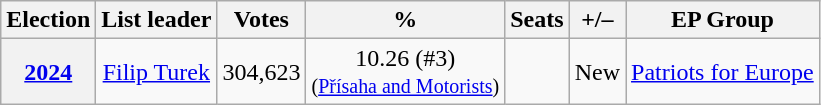<table class="wikitable" style=text-align:center;">
<tr>
<th>Election</th>
<th>List leader</th>
<th>Votes</th>
<th>%</th>
<th>Seats</th>
<th>+/–</th>
<th>EP Group</th>
</tr>
<tr>
<th><a href='#'>2024</a></th>
<td><a href='#'>Filip Turek</a></td>
<td>304,623</td>
<td>10.26 (#3)<br><small>(<a href='#'>Přísaha and Motorists</a>)</small></td>
<td></td>
<td>New</td>
<td><a href='#'>Patriots for Europe</a></td>
</tr>
</table>
